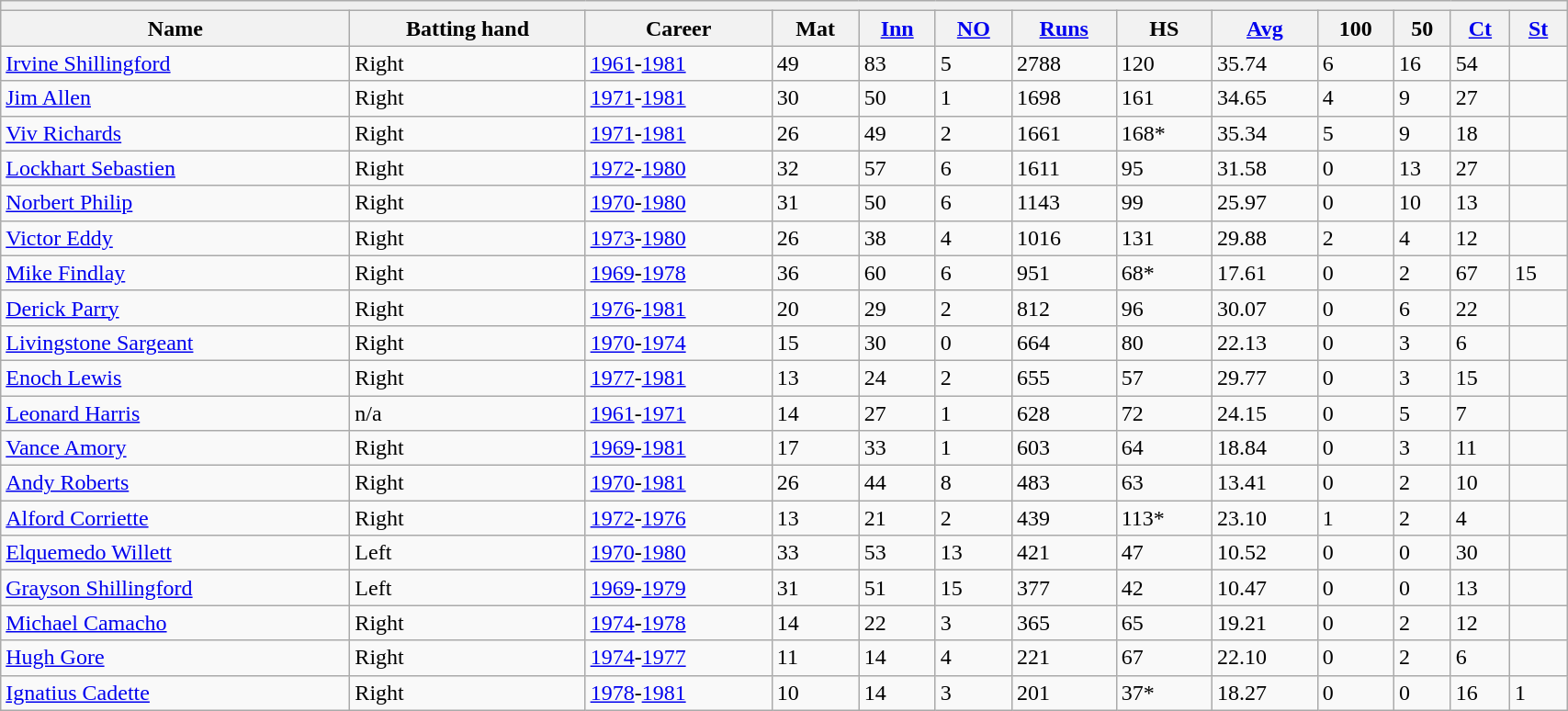<table class="wikitable" width="90%">
<tr>
<td bgcolor="efefef" colspan="13"></td>
</tr>
<tr>
<th>Name</th>
<th>Batting hand</th>
<th>Career</th>
<th>Mat</th>
<th><a href='#'>Inn</a></th>
<th><a href='#'>NO</a></th>
<th><a href='#'>Runs</a></th>
<th>HS</th>
<th><a href='#'>Avg</a></th>
<th>100</th>
<th>50</th>
<th><a href='#'>Ct</a></th>
<th><a href='#'>St</a></th>
</tr>
<tr>
<td><a href='#'>Irvine Shillingford</a></td>
<td>Right</td>
<td><a href='#'>1961</a>-<a href='#'>1981</a></td>
<td>49</td>
<td>83</td>
<td>5</td>
<td>2788</td>
<td>120</td>
<td>35.74</td>
<td>6</td>
<td>16</td>
<td>54</td>
<td></td>
</tr>
<tr>
<td><a href='#'>Jim Allen</a></td>
<td>Right</td>
<td><a href='#'>1971</a>-<a href='#'>1981</a></td>
<td>30</td>
<td>50</td>
<td>1</td>
<td>1698</td>
<td>161</td>
<td>34.65</td>
<td>4</td>
<td>9</td>
<td>27</td>
<td></td>
</tr>
<tr>
<td><a href='#'>Viv Richards</a></td>
<td>Right</td>
<td><a href='#'>1971</a>-<a href='#'>1981</a></td>
<td>26</td>
<td>49</td>
<td>2</td>
<td>1661</td>
<td>168*</td>
<td>35.34</td>
<td>5</td>
<td>9</td>
<td>18</td>
<td></td>
</tr>
<tr>
<td><a href='#'>Lockhart Sebastien</a></td>
<td>Right</td>
<td><a href='#'>1972</a>-<a href='#'>1980</a></td>
<td>32</td>
<td>57</td>
<td>6</td>
<td>1611</td>
<td>95</td>
<td>31.58</td>
<td>0</td>
<td>13</td>
<td>27</td>
<td></td>
</tr>
<tr>
<td><a href='#'>Norbert Philip</a></td>
<td>Right</td>
<td><a href='#'>1970</a>-<a href='#'>1980</a></td>
<td>31</td>
<td>50</td>
<td>6</td>
<td>1143</td>
<td>99</td>
<td>25.97</td>
<td>0</td>
<td>10</td>
<td>13</td>
<td></td>
</tr>
<tr>
<td><a href='#'>Victor Eddy</a></td>
<td>Right</td>
<td><a href='#'>1973</a>-<a href='#'>1980</a></td>
<td>26</td>
<td>38</td>
<td>4</td>
<td>1016</td>
<td>131</td>
<td>29.88</td>
<td>2</td>
<td>4</td>
<td>12</td>
<td></td>
</tr>
<tr>
<td><a href='#'>Mike Findlay</a></td>
<td>Right</td>
<td><a href='#'>1969</a>-<a href='#'>1978</a></td>
<td>36</td>
<td>60</td>
<td>6</td>
<td>951</td>
<td>68*</td>
<td>17.61</td>
<td>0</td>
<td>2</td>
<td>67</td>
<td>15</td>
</tr>
<tr>
<td><a href='#'>Derick Parry</a></td>
<td>Right</td>
<td><a href='#'>1976</a>-<a href='#'>1981</a></td>
<td>20</td>
<td>29</td>
<td>2</td>
<td>812</td>
<td>96</td>
<td>30.07</td>
<td>0</td>
<td>6</td>
<td>22</td>
<td></td>
</tr>
<tr>
<td><a href='#'>Livingstone Sargeant</a></td>
<td>Right</td>
<td><a href='#'>1970</a>-<a href='#'>1974</a></td>
<td>15</td>
<td>30</td>
<td>0</td>
<td>664</td>
<td>80</td>
<td>22.13</td>
<td>0</td>
<td>3</td>
<td>6</td>
<td></td>
</tr>
<tr>
<td><a href='#'>Enoch Lewis</a></td>
<td>Right</td>
<td><a href='#'>1977</a>-<a href='#'>1981</a></td>
<td>13</td>
<td>24</td>
<td>2</td>
<td>655</td>
<td>57</td>
<td>29.77</td>
<td>0</td>
<td>3</td>
<td>15</td>
<td></td>
</tr>
<tr>
<td><a href='#'>Leonard Harris</a></td>
<td>n/a</td>
<td><a href='#'>1961</a>-<a href='#'>1971</a></td>
<td>14</td>
<td>27</td>
<td>1</td>
<td>628</td>
<td>72</td>
<td>24.15</td>
<td>0</td>
<td>5</td>
<td>7</td>
<td></td>
</tr>
<tr>
<td><a href='#'>Vance Amory</a></td>
<td>Right</td>
<td><a href='#'>1969</a>-<a href='#'>1981</a></td>
<td>17</td>
<td>33</td>
<td>1</td>
<td>603</td>
<td>64</td>
<td>18.84</td>
<td>0</td>
<td>3</td>
<td>11</td>
<td></td>
</tr>
<tr>
<td><a href='#'>Andy Roberts</a></td>
<td>Right</td>
<td><a href='#'>1970</a>-<a href='#'>1981</a></td>
<td>26</td>
<td>44</td>
<td>8</td>
<td>483</td>
<td>63</td>
<td>13.41</td>
<td>0</td>
<td>2</td>
<td>10</td>
<td></td>
</tr>
<tr>
<td><a href='#'>Alford Corriette</a></td>
<td>Right</td>
<td><a href='#'>1972</a>-<a href='#'>1976</a></td>
<td>13</td>
<td>21</td>
<td>2</td>
<td>439</td>
<td>113*</td>
<td>23.10</td>
<td>1</td>
<td>2</td>
<td>4</td>
<td></td>
</tr>
<tr>
<td><a href='#'>Elquemedo Willett</a></td>
<td>Left</td>
<td><a href='#'>1970</a>-<a href='#'>1980</a></td>
<td>33</td>
<td>53</td>
<td>13</td>
<td>421</td>
<td>47</td>
<td>10.52</td>
<td>0</td>
<td>0</td>
<td>30</td>
<td></td>
</tr>
<tr>
<td><a href='#'>Grayson Shillingford</a></td>
<td>Left</td>
<td><a href='#'>1969</a>-<a href='#'>1979</a></td>
<td>31</td>
<td>51</td>
<td>15</td>
<td>377</td>
<td>42</td>
<td>10.47</td>
<td>0</td>
<td>0</td>
<td>13</td>
<td></td>
</tr>
<tr>
<td><a href='#'>Michael Camacho</a></td>
<td>Right</td>
<td><a href='#'>1974</a>-<a href='#'>1978</a></td>
<td>14</td>
<td>22</td>
<td>3</td>
<td>365</td>
<td>65</td>
<td>19.21</td>
<td>0</td>
<td>2</td>
<td>12</td>
<td></td>
</tr>
<tr>
<td><a href='#'>Hugh Gore</a></td>
<td>Right</td>
<td><a href='#'>1974</a>-<a href='#'>1977</a></td>
<td>11</td>
<td>14</td>
<td>4</td>
<td>221</td>
<td>67</td>
<td>22.10</td>
<td>0</td>
<td>2</td>
<td>6</td>
<td></td>
</tr>
<tr>
<td><a href='#'>Ignatius Cadette</a></td>
<td>Right</td>
<td><a href='#'>1978</a>-<a href='#'>1981</a></td>
<td>10</td>
<td>14</td>
<td>3</td>
<td>201</td>
<td>37*</td>
<td>18.27</td>
<td>0</td>
<td>0</td>
<td>16</td>
<td>1</td>
</tr>
</table>
